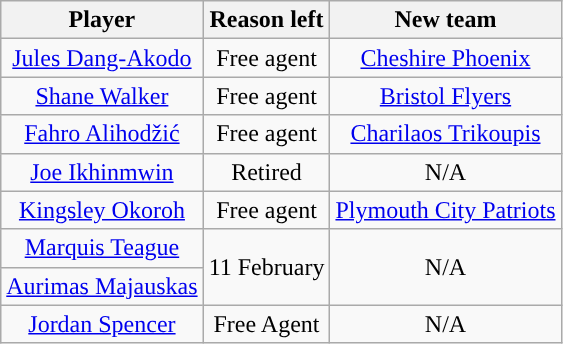<table class="wikitable sortable sortable" style="text-align: center">
<tr>
<th>Player</th>
<th>Reason left</th>
<th>New team</th>
</tr>
<tr>
<td><a href='#'>Jules Dang-Akodo</a></td>
<td>Free agent</td>
<td><a href='#'>Cheshire Phoenix</a></td>
</tr>
<tr>
<td><a href='#'>Shane Walker</a></td>
<td>Free agent</td>
<td><a href='#'>Bristol Flyers</a></td>
</tr>
<tr>
<td><a href='#'>Fahro Alihodžić</a></td>
<td>Free agent</td>
<td><a href='#'>Charilaos Trikoupis</a></td>
</tr>
<tr>
<td><a href='#'>Joe Ikhinmwin</a></td>
<td>Retired</td>
<td>N/A</td>
</tr>
<tr>
<td><a href='#'>Kingsley Okoroh</a></td>
<td>Free agent</td>
<td><a href='#'>Plymouth City Patriots</a></td>
</tr>
<tr>
<td><a href='#'>Marquis Teague</a></td>
<td rowspan="2">11 February</td>
<td rowspan="2">N/A</td>
</tr>
<tr>
<td><a href='#'>Aurimas Majauskas</a></td>
</tr>
<tr>
<td><a href='#'>Jordan Spencer</a></td>
<td>Free Agent</td>
<td>N/A</td>
</tr>
</table>
